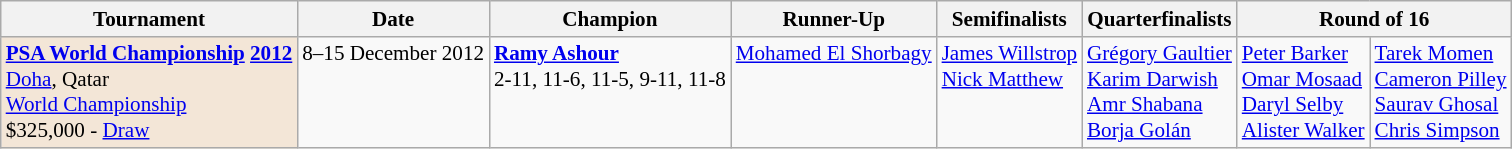<table class="wikitable" style="font-size:88%">
<tr>
<th>Tournament</th>
<th>Date</th>
<th>Champion</th>
<th>Runner-Up</th>
<th>Semifinalists</th>
<th>Quarterfinalists</th>
<th colspan=2>Round of 16</th>
</tr>
<tr valign=top>
<td style="background:#F3E6D7;"><strong><a href='#'>PSA World Championship</a> <a href='#'>2012</a></strong><br> <a href='#'>Doha</a>, Qatar<br><a href='#'>World Championship</a><br>$325,000 - <a href='#'>Draw</a></td>
<td>8–15 December 2012</td>
<td> <strong><a href='#'>Ramy Ashour</a></strong><br>2-11, 11-6, 11-5, 9-11, 11-8</td>
<td> <a href='#'>Mohamed El Shorbagy</a></td>
<td> <a href='#'>James Willstrop</a><br> <a href='#'>Nick Matthew</a></td>
<td> <a href='#'>Grégory Gaultier</a><br> <a href='#'>Karim Darwish</a><br> <a href='#'>Amr Shabana</a><br> <a href='#'>Borja Golán</a></td>
<td> <a href='#'>Peter Barker</a><br> <a href='#'>Omar Mosaad</a><br>  <a href='#'>Daryl Selby</a><br> <a href='#'>Alister Walker</a></td>
<td> <a href='#'>Tarek Momen</a><br> <a href='#'>Cameron Pilley</a><br> <a href='#'>Saurav Ghosal</a><br> <a href='#'>Chris Simpson</a></td>
</tr>
</table>
